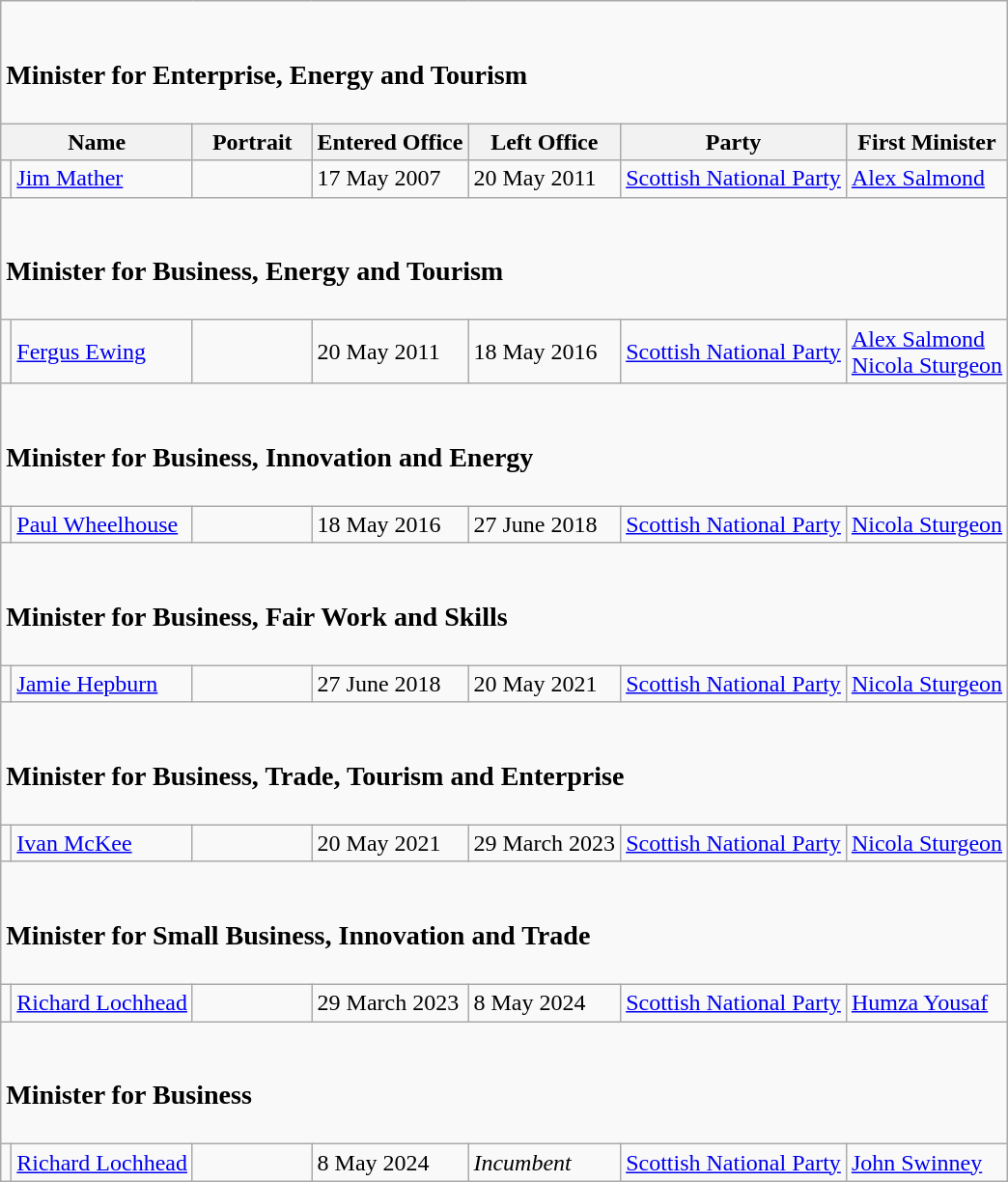<table class="wikitable" style="margin: 0 0 0 1em; background: #f9f9f9; border: 1px #aaaaaa solid; border-collapse: collapse; ">
<tr>
<td colspan="8"><br><h3>Minister for Enterprise, Energy and Tourism</h3></td>
</tr>
<tr>
<th colspan="2">Name</th>
<th width=75>Portrait</th>
<th>Entered Office</th>
<th>Left Office</th>
<th>Party</th>
<th>First Minister</th>
</tr>
<tr>
<td></td>
<td><a href='#'>Jim Mather</a></td>
<td></td>
<td>17 May 2007</td>
<td>20 May 2011</td>
<td><a href='#'>Scottish National Party</a></td>
<td><a href='#'>Alex Salmond</a></td>
</tr>
<tr>
<td colspan="8"><br><h3>Minister for Business, Energy and Tourism</h3></td>
</tr>
<tr>
<td></td>
<td><a href='#'>Fergus Ewing</a></td>
<td></td>
<td>20 May 2011</td>
<td>18 May 2016</td>
<td><a href='#'>Scottish National Party</a></td>
<td><a href='#'>Alex Salmond</a> <br> <a href='#'>Nicola Sturgeon</a></td>
</tr>
<tr>
<td colspan="8"><br><h3>Minister for Business, Innovation and Energy</h3></td>
</tr>
<tr>
<td></td>
<td><a href='#'>Paul Wheelhouse</a></td>
<td></td>
<td>18 May 2016</td>
<td>27 June 2018</td>
<td><a href='#'>Scottish National Party</a></td>
<td><a href='#'>Nicola Sturgeon</a></td>
</tr>
<tr>
<td colspan="8"><br><h3>Minister for Business, Fair Work and Skills</h3></td>
</tr>
<tr>
<td></td>
<td><a href='#'>Jamie Hepburn</a></td>
<td></td>
<td>27 June 2018</td>
<td>20 May 2021</td>
<td><a href='#'>Scottish National Party</a></td>
<td><a href='#'>Nicola Sturgeon</a></td>
</tr>
<tr>
<td colspan="8"><br><h3>Minister for Business, Trade, Tourism and Enterprise</h3></td>
</tr>
<tr>
<td></td>
<td><a href='#'>Ivan McKee</a></td>
<td></td>
<td>20 May 2021</td>
<td>29 March 2023</td>
<td><a href='#'>Scottish National Party</a></td>
<td><a href='#'>Nicola Sturgeon</a></td>
</tr>
<tr>
<td colspan="8"><br><h3>Minister for Small Business, Innovation and Trade</h3></td>
</tr>
<tr>
<td></td>
<td><a href='#'>Richard Lochhead</a></td>
<td></td>
<td>29 March 2023</td>
<td>8 May 2024</td>
<td><a href='#'>Scottish National Party</a></td>
<td><a href='#'>Humza Yousaf</a></td>
</tr>
<tr>
<td colspan="8"><br><h3>Minister for Business</h3></td>
</tr>
<tr>
<td></td>
<td><a href='#'>Richard Lochhead</a></td>
<td></td>
<td>8 May 2024</td>
<td><em>Incumbent</em></td>
<td><a href='#'>Scottish National Party</a></td>
<td><a href='#'>John Swinney</a></td>
</tr>
</table>
